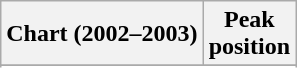<table class="wikitable sortable">
<tr>
<th align="left">Chart (2002–2003)</th>
<th align="center">Peak<br>position</th>
</tr>
<tr>
</tr>
<tr>
</tr>
</table>
